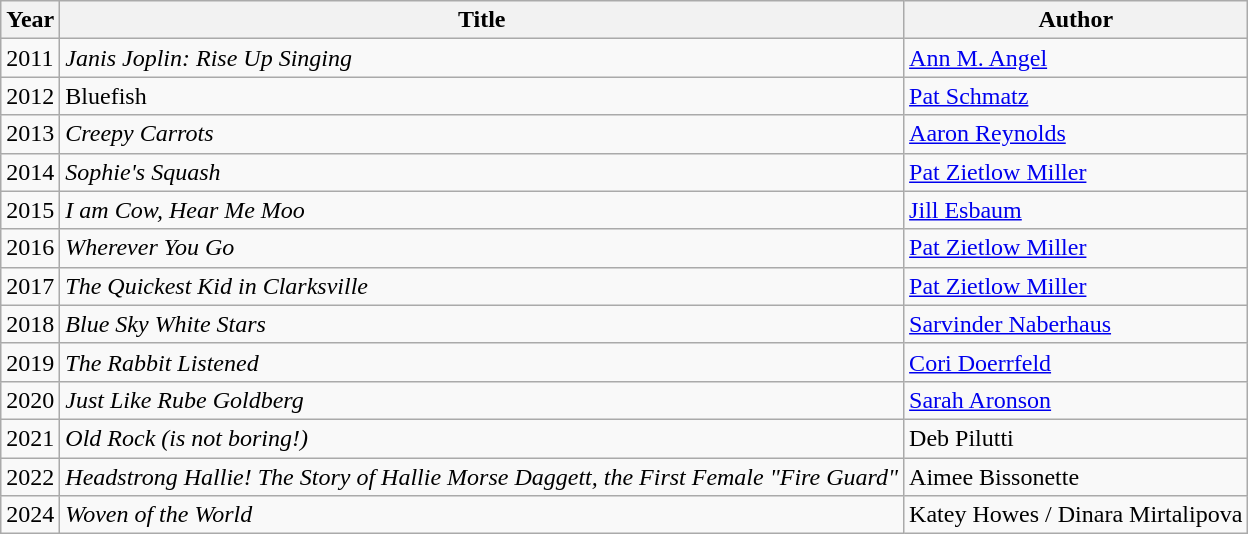<table class="wikitable">
<tr>
<th>Year</th>
<th>Title</th>
<th>Author</th>
</tr>
<tr>
<td>2011</td>
<td><em>Janis Joplin: Rise Up Singing</em></td>
<td><a href='#'>Ann M. Angel</a></td>
</tr>
<tr>
<td>2012</td>
<td>Bluefish</td>
<td><a href='#'>Pat Schmatz</a></td>
</tr>
<tr>
<td>2013</td>
<td><em>Creepy Carrots</em></td>
<td><a href='#'>Aaron Reynolds</a></td>
</tr>
<tr>
<td>2014</td>
<td><em>Sophie's Squash</em></td>
<td><a href='#'>Pat Zietlow Miller</a></td>
</tr>
<tr>
<td>2015</td>
<td><em>I am Cow, Hear Me Moo</em></td>
<td><a href='#'>Jill Esbaum</a></td>
</tr>
<tr>
<td>2016</td>
<td><em>Wherever You Go</em></td>
<td><a href='#'>Pat Zietlow Miller</a></td>
</tr>
<tr>
<td>2017</td>
<td><em>The Quickest Kid in Clarksville</em></td>
<td><a href='#'>Pat Zietlow Miller</a></td>
</tr>
<tr>
<td>2018</td>
<td><em>Blue Sky White Stars</em></td>
<td><a href='#'>Sarvinder Naberhaus</a></td>
</tr>
<tr>
<td>2019</td>
<td><em>The Rabbit Listened</em></td>
<td><a href='#'>Cori Doerrfeld</a></td>
</tr>
<tr>
<td>2020</td>
<td><em>Just Like Rube Goldberg</em></td>
<td><a href='#'>Sarah Aronson</a></td>
</tr>
<tr>
<td>2021</td>
<td><em>Old Rock (is not boring!)</em></td>
<td>Deb Pilutti</td>
</tr>
<tr>
<td>2022</td>
<td><em>Headstrong Hallie! The Story of Hallie Morse Daggett, the First Female "Fire Guard"</em></td>
<td>Aimee Bissonette</td>
</tr>
<tr>
<td>2024</td>
<td><em>Woven of the World</em></td>
<td>Katey Howes / Dinara Mirtalipova</td>
</tr>
</table>
